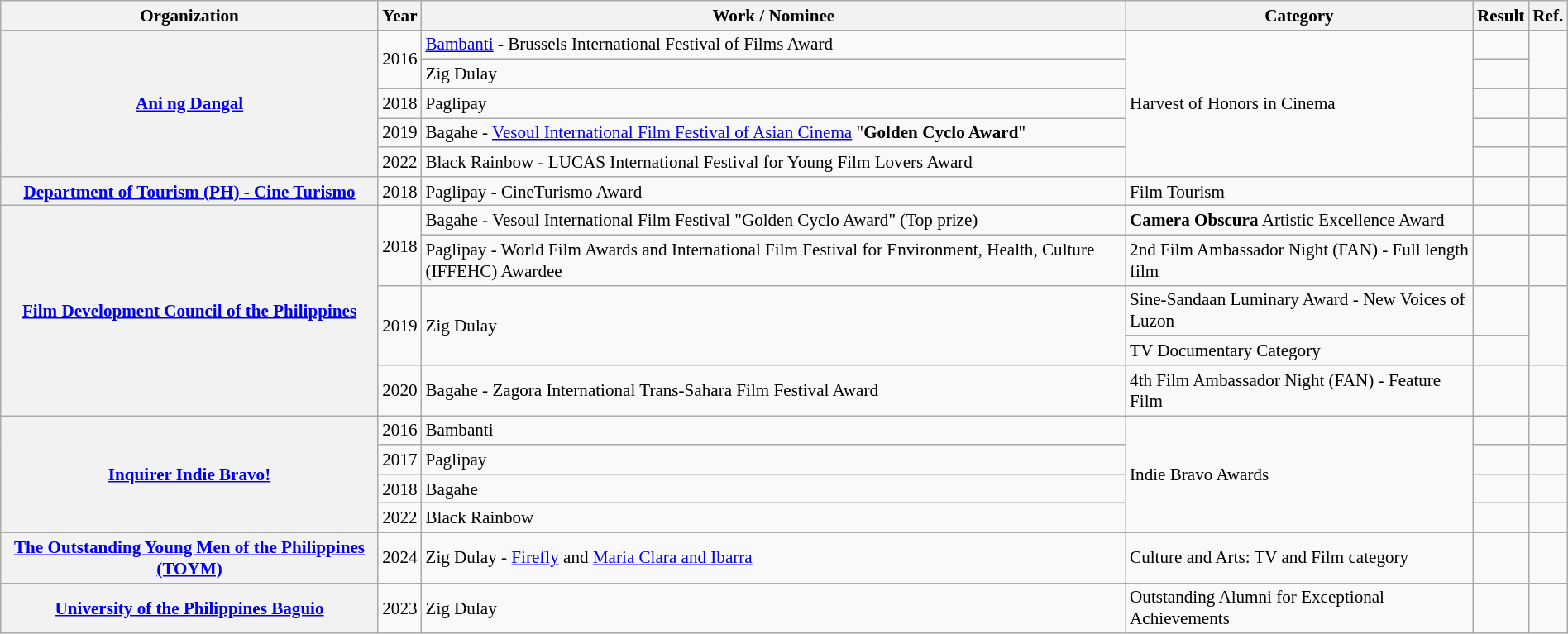<table class="wikitable sortable plainrowheaders" style="font-size:88%; width:100%;">
<tr>
<th>Organization</th>
<th>Year</th>
<th>Work / Nominee</th>
<th>Category</th>
<th>Result</th>
<th>Ref.</th>
</tr>
<tr>
<th scope="rowgroup" rowspan="5"><a href='#'>Ani ng Dangal</a></th>
<td rowspan="2">2016</td>
<td><a href='#'>Bambanti</a> - Brussels International Festival of Films Award</td>
<td rowspan="5">Harvest of Honors in Cinema</td>
<td></td>
<td rowspan="2"></td>
</tr>
<tr>
<td>Zig Dulay</td>
<td></td>
</tr>
<tr>
<td>2018</td>
<td>Paglipay</td>
<td></td>
<td></td>
</tr>
<tr>
<td>2019</td>
<td>Bagahe - <a href='#'>Vesoul International Film Festival of Asian Cinema</a> "<strong>Golden Cyclo Award</strong>"</td>
<td></td>
<td></td>
</tr>
<tr>
<td>2022</td>
<td>Black Rainbow - LUCAS International Festival for Young Film Lovers Award</td>
<td></td>
<td></td>
</tr>
<tr>
<th scope="rowgroup"><a href='#'>Department of Tourism (PH) - Cine Turismo</a></th>
<td>2018</td>
<td>Paglipay - CineTurismo Award</td>
<td>Film Tourism</td>
<td></td>
<td></td>
</tr>
<tr>
<th scope="rowgroup" rowspan="5"><a href='#'>Film Development Council of the Philippines</a></th>
<td rowspan="2">2018</td>
<td>Bagahe - Vesoul International Film Festival "Golden Cyclo Award" (Top prize)</td>
<td><strong>Camera Obscura</strong> Artistic Excellence Award</td>
<td></td>
<td></td>
</tr>
<tr>
<td>Paglipay - World Film Awards and International Film Festival for Environment, Health, Culture (IFFEHC) Awardee</td>
<td>2nd Film Ambassador Night (FAN) - Full length film</td>
<td></td>
<td></td>
</tr>
<tr>
<td rowspan="2">2019</td>
<td rowspan="2">Zig Dulay</td>
<td>Sine-Sandaan Luminary Award - New Voices of Luzon</td>
<td></td>
<td rowspan="2"></td>
</tr>
<tr>
<td>TV Documentary Category</td>
<td></td>
</tr>
<tr>
<td>2020</td>
<td>Bagahe - Zagora International Trans-Sahara Film Festival Award</td>
<td>4th Film Ambassador Night (FAN) - Feature Film</td>
<td></td>
<td></td>
</tr>
<tr>
<th scope="rowgroup" rowspan="4"><a href='#'>Inquirer Indie Bravo!</a></th>
<td>2016</td>
<td>Bambanti</td>
<td rowspan="4">Indie Bravo Awards</td>
<td></td>
<td></td>
</tr>
<tr>
<td>2017</td>
<td>Paglipay</td>
<td></td>
<td></td>
</tr>
<tr>
<td>2018</td>
<td>Bagahe</td>
<td></td>
<td></td>
</tr>
<tr>
<td>2022</td>
<td>Black Rainbow</td>
<td></td>
<td></td>
</tr>
<tr>
<th scope="rowgroup"><a href='#'>The Outstanding Young Men of the Philippines (TOYM)</a></th>
<td>2024</td>
<td>Zig Dulay - <a href='#'>Firefly</a> and <a href='#'>Maria Clara and Ibarra</a></td>
<td>Culture and Arts: TV and Film category</td>
<td></td>
<td></td>
</tr>
<tr>
<th scope="rowgroup"><a href='#'>University of the Philippines Baguio</a></th>
<td>2023</td>
<td>Zig Dulay</td>
<td>Outstanding Alumni for Exceptional Achievements</td>
<td></td>
<td></td>
</tr>
</table>
